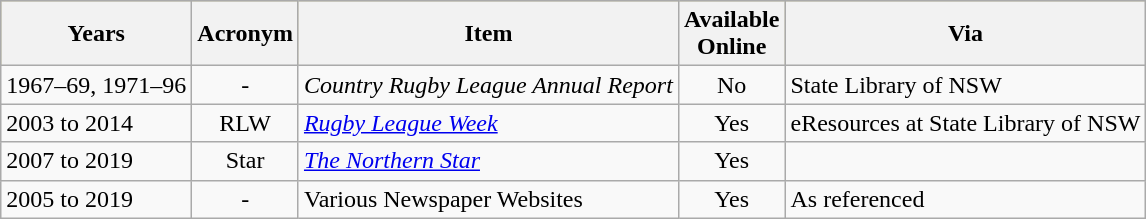<table class="wikitable">
<tr bgcolor=#bdb76b>
<th>Years</th>
<th>Acronym</th>
<th>Item</th>
<th>Available<br>Online</th>
<th>Via</th>
</tr>
<tr>
<td>1967–69, 1971–96</td>
<td align=center>-</td>
<td><em>Country Rugby League Annual Report</em></td>
<td align=center>No</td>
<td>State Library of NSW</td>
</tr>
<tr>
<td>2003 to 2014</td>
<td align=center>RLW</td>
<td><em><a href='#'>Rugby League Week</a></em></td>
<td align=center>Yes</td>
<td>eResources at State Library of NSW</td>
</tr>
<tr>
<td>2007 to 2019</td>
<td align=center>Star</td>
<td><em><a href='#'>The Northern Star</a></em></td>
<td align=center>Yes</td>
<td></td>
</tr>
<tr>
<td>2005 to 2019</td>
<td align=center>-</td>
<td>Various Newspaper Websites</td>
<td align=center>Yes</td>
<td>As referenced</td>
</tr>
</table>
